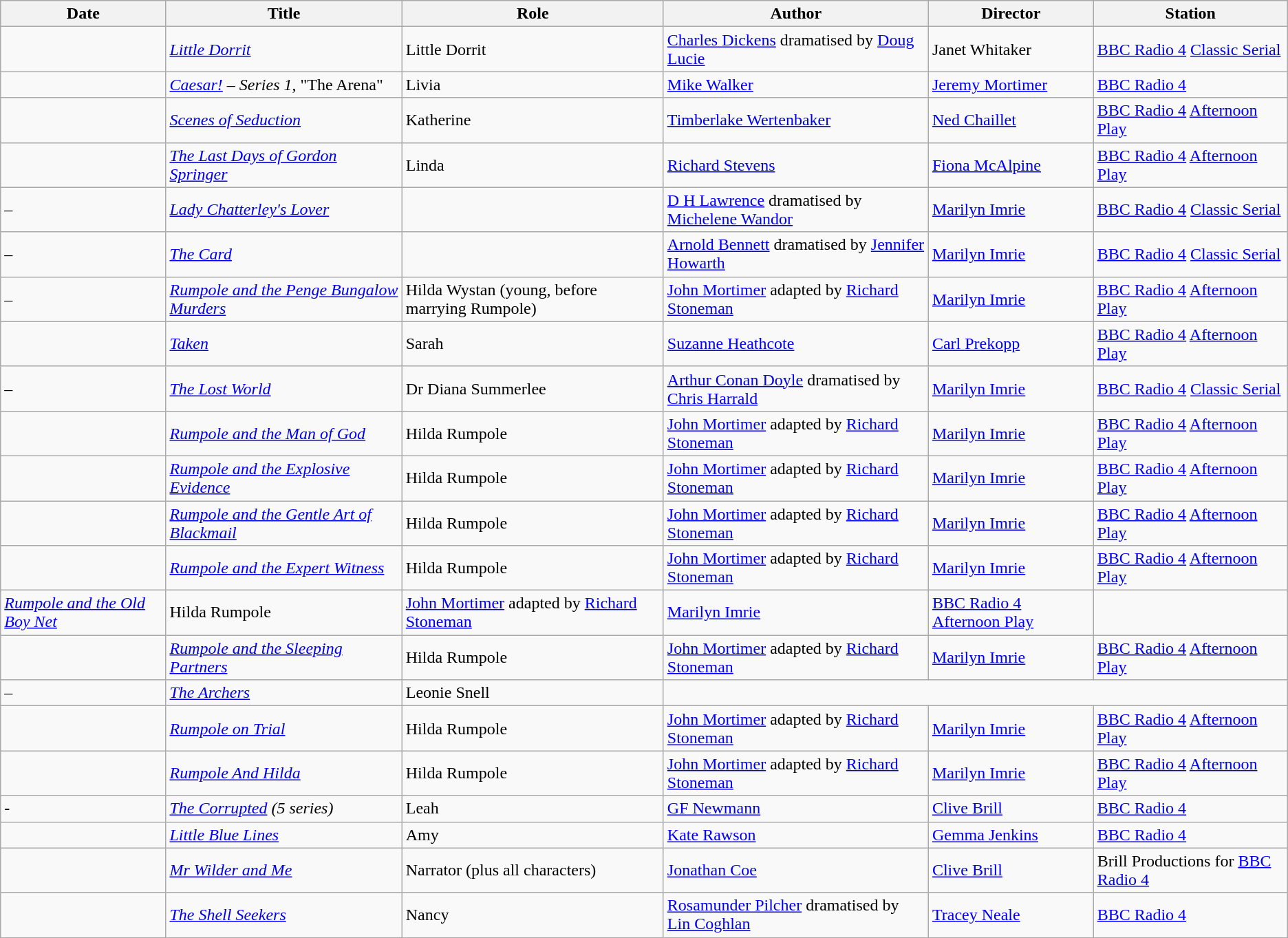<table class="wikitable sortable">
<tr>
<th>Date</th>
<th>Title</th>
<th>Role</th>
<th>Author</th>
<th>Director</th>
<th>Station<br></th>
</tr>
<tr>
<td></td>
<td><em><a href='#'>Little Dorrit</a></em></td>
<td>Little Dorrit</td>
<td><a href='#'>Charles Dickens</a> dramatised by <a href='#'>Doug Lucie</a></td>
<td>Janet Whitaker</td>
<td><a href='#'>BBC Radio 4</a> <a href='#'>Classic Serial</a></td>
</tr>
<tr>
<td></td>
<td><em><a href='#'>Caesar!</a> – Series 1</em>, "The Arena"</td>
<td>Livia</td>
<td><a href='#'>Mike Walker</a></td>
<td><a href='#'>Jeremy Mortimer</a></td>
<td><a href='#'>BBC Radio 4</a></td>
</tr>
<tr>
<td></td>
<td><em><a href='#'>Scenes of Seduction</a></em></td>
<td>Katherine</td>
<td><a href='#'>Timberlake Wertenbaker</a></td>
<td><a href='#'>Ned Chaillet</a></td>
<td><a href='#'>BBC Radio 4</a> <a href='#'>Afternoon Play</a></td>
</tr>
<tr>
<td></td>
<td><em><a href='#'>The Last Days of Gordon Springer</a></em></td>
<td>Linda</td>
<td><a href='#'>Richard Stevens</a></td>
<td><a href='#'>Fiona McAlpine</a></td>
<td><a href='#'>BBC Radio 4</a> <a href='#'>Afternoon Play</a></td>
</tr>
<tr>
<td> – </td>
<td><em><a href='#'>Lady Chatterley's Lover</a></em></td>
<td></td>
<td><a href='#'>D H Lawrence</a> dramatised by <a href='#'>Michelene Wandor</a></td>
<td><a href='#'>Marilyn Imrie</a></td>
<td><a href='#'>BBC Radio 4</a> <a href='#'>Classic Serial</a></td>
</tr>
<tr>
<td> – </td>
<td><em><a href='#'>The Card</a></em></td>
<td></td>
<td><a href='#'>Arnold Bennett</a> dramatised by <a href='#'>Jennifer Howarth</a></td>
<td><a href='#'>Marilyn Imrie</a></td>
<td><a href='#'>BBC Radio 4</a> <a href='#'>Classic Serial</a></td>
</tr>
<tr>
<td> – </td>
<td><em><a href='#'>Rumpole and the Penge Bungalow Murders</a></em></td>
<td>Hilda Wystan (young, before marrying Rumpole)</td>
<td><a href='#'>John Mortimer</a> adapted by <a href='#'>Richard Stoneman</a></td>
<td><a href='#'>Marilyn Imrie</a></td>
<td><a href='#'>BBC Radio 4</a> <a href='#'>Afternoon Play</a></td>
</tr>
<tr>
<td></td>
<td><em><a href='#'>Taken</a></em></td>
<td>Sarah</td>
<td><a href='#'>Suzanne Heathcote</a></td>
<td><a href='#'>Carl Prekopp</a></td>
<td><a href='#'>BBC Radio 4</a> <a href='#'>Afternoon Play</a></td>
</tr>
<tr>
<td> – </td>
<td><em><a href='#'>The Lost World</a></em></td>
<td>Dr Diana Summerlee</td>
<td><a href='#'>Arthur Conan Doyle</a> dramatised by <a href='#'>Chris Harrald</a></td>
<td><a href='#'>Marilyn Imrie</a></td>
<td><a href='#'>BBC Radio 4</a> <a href='#'>Classic Serial</a></td>
</tr>
<tr>
<td></td>
<td><em><a href='#'>Rumpole and the Man of God</a></em></td>
<td>Hilda Rumpole</td>
<td><a href='#'>John Mortimer</a> adapted by <a href='#'>Richard Stoneman</a></td>
<td><a href='#'>Marilyn Imrie</a></td>
<td><a href='#'>BBC Radio 4</a> <a href='#'>Afternoon Play</a></td>
</tr>
<tr>
<td></td>
<td><em><a href='#'>Rumpole and the Explosive Evidence</a></em></td>
<td>Hilda Rumpole</td>
<td><a href='#'>John Mortimer</a> adapted by <a href='#'>Richard Stoneman</a></td>
<td><a href='#'>Marilyn Imrie</a></td>
<td><a href='#'>BBC Radio 4</a> <a href='#'>Afternoon Play</a></td>
</tr>
<tr>
<td></td>
<td><em><a href='#'>Rumpole and the Gentle Art of Blackmail</a></em></td>
<td>Hilda Rumpole</td>
<td><a href='#'>John Mortimer</a> adapted by <a href='#'>Richard Stoneman</a></td>
<td><a href='#'>Marilyn Imrie</a></td>
<td><a href='#'>BBC Radio 4</a> <a href='#'>Afternoon Play</a></td>
</tr>
<tr>
<td></td>
<td><em><a href='#'>Rumpole and the Expert Witness</a></em></td>
<td>Hilda Rumpole</td>
<td><a href='#'>John Mortimer</a> adapted by <a href='#'>Richard Stoneman</a></td>
<td><a href='#'>Marilyn Imrie</a></td>
<td><a href='#'>BBC Radio 4</a> <a href='#'>Afternoon Play</a></td>
</tr>
<tr>
<td><em><a href='#'>Rumpole and the Old Boy Net</a></em></td>
<td>Hilda Rumpole</td>
<td><a href='#'>John Mortimer</a> adapted by <a href='#'>Richard Stoneman</a></td>
<td><a href='#'>Marilyn Imrie</a></td>
<td><a href='#'>BBC Radio 4</a> <a href='#'>Afternoon Play</a></td>
</tr>
<tr>
<td></td>
<td><em><a href='#'>Rumpole and the Sleeping Partners</a></em></td>
<td>Hilda Rumpole</td>
<td><a href='#'>John Mortimer</a> adapted by <a href='#'>Richard Stoneman</a></td>
<td><a href='#'>Marilyn Imrie</a></td>
<td><a href='#'>BBC Radio 4</a> <a href='#'>Afternoon Play</a></td>
</tr>
<tr>
<td> – </td>
<td><em><a href='#'>The Archers</a></em></td>
<td>Leonie Snell</td>
</tr>
<tr>
<td></td>
<td><em><a href='#'>Rumpole on Trial</a></em></td>
<td>Hilda Rumpole</td>
<td><a href='#'>John Mortimer</a> adapted by <a href='#'>Richard Stoneman</a></td>
<td><a href='#'>Marilyn Imrie</a></td>
<td><a href='#'>BBC Radio 4</a> <a href='#'>Afternoon Play</a></td>
</tr>
<tr>
<td></td>
<td><em><a href='#'>Rumpole And Hilda</a></em></td>
<td>Hilda Rumpole</td>
<td><a href='#'>John Mortimer</a> adapted by <a href='#'>Richard Stoneman</a></td>
<td><a href='#'>Marilyn Imrie</a></td>
<td><a href='#'>BBC Radio 4</a> <a href='#'>Afternoon Play</a></td>
</tr>
<tr>
<td> - </td>
<td><em><a href='#'>The Corrupted</a> (5 series)</em></td>
<td>Leah</td>
<td><a href='#'>GF Newmann</a></td>
<td><a href='#'>Clive Brill</a></td>
<td><a href='#'>BBC Radio 4</a></td>
</tr>
<tr>
<td></td>
<td><em><a href='#'>Little Blue Lines</a></em></td>
<td>Amy</td>
<td><a href='#'>Kate Rawson</a></td>
<td><a href='#'>Gemma Jenkins</a></td>
<td><a href='#'>BBC Radio 4</a></td>
</tr>
<tr>
<td></td>
<td><em><a href='#'>Mr Wilder and Me</a></em></td>
<td>Narrator (plus all characters)</td>
<td><a href='#'>Jonathan Coe</a></td>
<td><a href='#'>Clive Brill</a></td>
<td>Brill Productions for <a href='#'>BBC Radio 4</a></td>
</tr>
<tr>
<td></td>
<td><em><a href='#'>The Shell Seekers</a></em></td>
<td>Nancy</td>
<td><a href='#'>Rosamunder Pilcher</a> dramatised by <a href='#'>Lin Coghlan</a></td>
<td><a href='#'>Tracey Neale</a></td>
<td><a href='#'>BBC Radio 4</a></td>
</tr>
</table>
